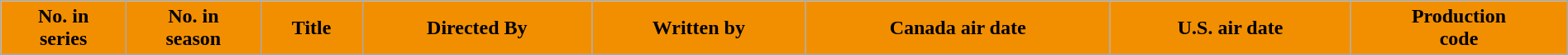<table class="wikitable plainrowheaders" style="width:100%; margin:auto; background:#FFFFFF;">
<tr>
<th style="background:#f28f00; color:black;">No. in<br>series</th>
<th style="background:#f28f00; color:black;">No. in<br>season</th>
<th style="background:#f28f00; color:black;">Title</th>
<th style="background:#f28f00; color:black;">Directed By</th>
<th style="background:#f28f00; color:black;">Written by</th>
<th style="background:#f28f00; color:black;">Canada air date</th>
<th style="background:#f28f00; color:black;">U.S. air date</th>
<th style="background:#f28f00; color:black;">Production<br> code<br>











</th>
</tr>
</table>
